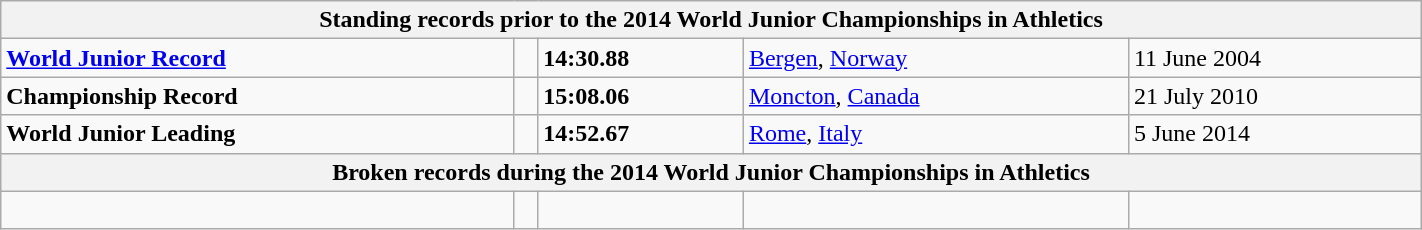<table class="wikitable" width=75%>
<tr>
<th colspan="5">Standing records prior to the 2014 World Junior Championships in Athletics</th>
</tr>
<tr>
<td><strong><a href='#'>World Junior Record</a></strong></td>
<td></td>
<td><strong>14:30.88</strong></td>
<td><a href='#'>Bergen</a>, <a href='#'>Norway</a></td>
<td>11 June 2004</td>
</tr>
<tr>
<td><strong>Championship Record</strong></td>
<td></td>
<td><strong>15:08.06</strong></td>
<td><a href='#'>Moncton</a>, <a href='#'>Canada</a></td>
<td>21 July 2010</td>
</tr>
<tr>
<td><strong>World Junior Leading</strong></td>
<td></td>
<td><strong>14:52.67</strong></td>
<td><a href='#'>Rome</a>, <a href='#'>Italy</a></td>
<td>5 June 2014</td>
</tr>
<tr>
<th colspan="5">Broken records during the 2014 World Junior Championships in Athletics</th>
</tr>
<tr>
<td> </td>
<td></td>
<td></td>
<td></td>
<td></td>
</tr>
</table>
